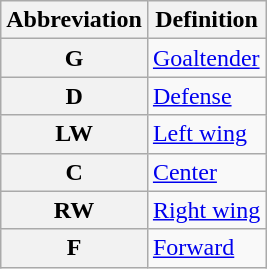<table class="wikitable">
<tr>
<th scope="col">Abbreviation</th>
<th scope="col">Definition</th>
</tr>
<tr>
<th scope="row">G</th>
<td><a href='#'>Goaltender</a></td>
</tr>
<tr>
<th scope="row">D</th>
<td><a href='#'>Defense</a></td>
</tr>
<tr>
<th scope="row">LW</th>
<td><a href='#'>Left wing</a></td>
</tr>
<tr>
<th scope="row">C</th>
<td><a href='#'>Center</a></td>
</tr>
<tr>
<th scope="row">RW</th>
<td><a href='#'>Right wing</a></td>
</tr>
<tr>
<th scope="row">F</th>
<td><a href='#'>Forward</a></td>
</tr>
</table>
